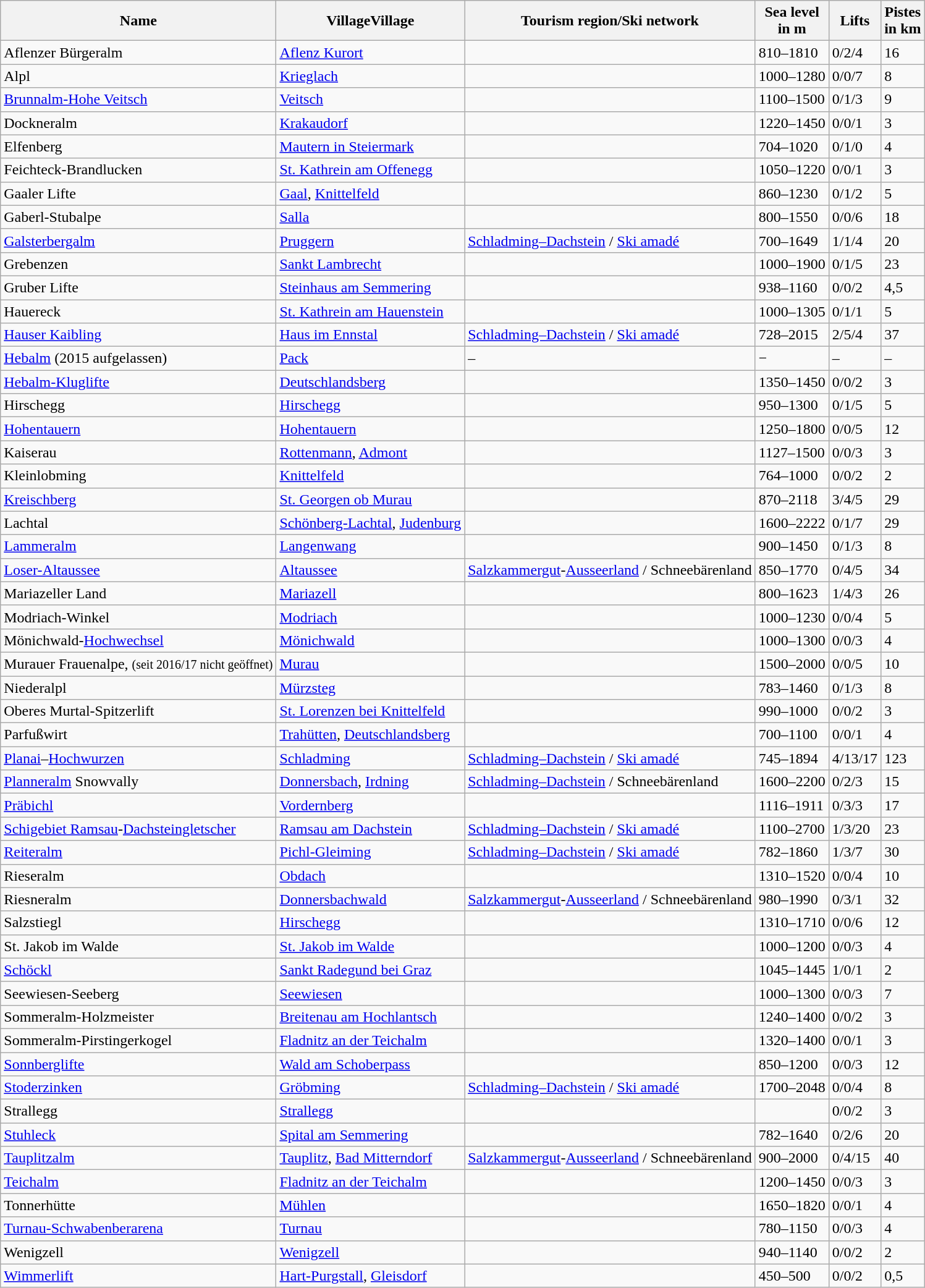<table class="wikitable sortable zebra">
<tr>
<th>Name</th>
<th>VillageVillage</th>
<th>Tourism region/Ski network</th>
<th>Sea level<br>in m</th>
<th>Lifts</th>
<th>Pistes<br>in km</th>
</tr>
<tr>
<td>Aflenzer Bürgeralm</td>
<td><a href='#'>Aflenz Kurort</a></td>
<td></td>
<td>810–1810</td>
<td>0/2/4</td>
<td>16</td>
</tr>
<tr>
<td>Alpl</td>
<td><a href='#'>Krieglach</a></td>
<td></td>
<td>1000–1280</td>
<td>0/0/7</td>
<td>8</td>
</tr>
<tr>
<td><a href='#'>Brunnalm-Hohe Veitsch</a></td>
<td><a href='#'>Veitsch</a></td>
<td></td>
<td>1100–1500</td>
<td>0/1/3</td>
<td>9</td>
</tr>
<tr>
<td>Dockneralm</td>
<td><a href='#'>Krakaudorf</a></td>
<td></td>
<td>1220–1450</td>
<td>0/0/1</td>
<td>3</td>
</tr>
<tr>
<td>Elfenberg</td>
<td><a href='#'>Mautern in Steiermark</a></td>
<td></td>
<td>704–1020</td>
<td>0/1/0</td>
<td>4</td>
</tr>
<tr>
<td>Feichteck-Brandlucken</td>
<td><a href='#'>St. Kathrein am Offenegg</a></td>
<td></td>
<td>1050–1220</td>
<td>0/0/1</td>
<td>3</td>
</tr>
<tr>
<td>Gaaler Lifte</td>
<td><a href='#'>Gaal</a>, <a href='#'>Knittelfeld</a></td>
<td></td>
<td>860–1230</td>
<td>0/1/2</td>
<td>5</td>
</tr>
<tr>
<td>Gaberl-Stubalpe</td>
<td><a href='#'>Salla</a></td>
<td></td>
<td>800–1550</td>
<td>0/0/6</td>
<td>18</td>
</tr>
<tr>
<td><a href='#'>Galsterbergalm</a></td>
<td><a href='#'>Pruggern</a></td>
<td><a href='#'>Schladming–Dachstein</a> / <a href='#'>Ski amadé</a></td>
<td>700–1649</td>
<td>1/1/4</td>
<td>20</td>
</tr>
<tr>
<td>Grebenzen</td>
<td><a href='#'>Sankt Lambrecht</a></td>
<td></td>
<td>1000–1900</td>
<td>0/1/5</td>
<td>23</td>
</tr>
<tr>
<td>Gruber Lifte</td>
<td><a href='#'>Steinhaus am Semmering</a></td>
<td></td>
<td>938–1160</td>
<td>0/0/2</td>
<td>4,5</td>
</tr>
<tr>
<td>Hauereck</td>
<td><a href='#'>St. Kathrein am Hauenstein</a></td>
<td></td>
<td>1000–1305</td>
<td>0/1/1</td>
<td>5</td>
</tr>
<tr>
<td><a href='#'>Hauser Kaibling</a></td>
<td><a href='#'>Haus im Ennstal</a></td>
<td><a href='#'>Schladming–Dachstein</a> / <a href='#'>Ski amadé</a></td>
<td>728–2015</td>
<td>2/5/4</td>
<td>37</td>
</tr>
<tr class="hintergrundfarbe5">
<td><a href='#'>Hebalm</a> (2015 aufgelassen)</td>
<td><a href='#'>Pack</a></td>
<td>–</td>
<td>−</td>
<td>–</td>
<td>–</td>
</tr>
<tr>
<td><a href='#'>Hebalm-Kluglifte</a></td>
<td><a href='#'>Deutschlandsberg</a></td>
<td></td>
<td>1350–1450</td>
<td>0/0/2</td>
<td>3</td>
</tr>
<tr>
<td>Hirschegg</td>
<td><a href='#'>Hirschegg</a></td>
<td></td>
<td>950–1300</td>
<td>0/1/5</td>
<td>5</td>
</tr>
<tr>
<td><a href='#'>Hohentauern</a></td>
<td><a href='#'>Hohentauern</a></td>
<td></td>
<td>1250–1800</td>
<td>0/0/5</td>
<td>12</td>
</tr>
<tr>
<td>Kaiserau</td>
<td><a href='#'>Rottenmann</a>, <a href='#'>Admont</a></td>
<td></td>
<td>1127–1500</td>
<td>0/0/3</td>
<td>3</td>
</tr>
<tr>
<td>Kleinlobming</td>
<td><a href='#'>Knittelfeld</a></td>
<td></td>
<td>764–1000</td>
<td>0/0/2</td>
<td>2</td>
</tr>
<tr>
<td><a href='#'>Kreischberg</a></td>
<td><a href='#'>St. Georgen ob Murau</a></td>
<td></td>
<td>870–2118</td>
<td>3/4/5</td>
<td>29</td>
</tr>
<tr>
<td>Lachtal</td>
<td><a href='#'>Schönberg-Lachtal</a>, <a href='#'>Judenburg</a></td>
<td></td>
<td>1600–2222</td>
<td>0/1/7</td>
<td>29</td>
</tr>
<tr>
<td><a href='#'>Lammeralm</a></td>
<td><a href='#'>Langenwang</a></td>
<td></td>
<td>900–1450</td>
<td>0/1/3</td>
<td>8</td>
</tr>
<tr>
<td><a href='#'>Loser-Altaussee</a></td>
<td><a href='#'>Altaussee</a></td>
<td><a href='#'>Salzkammergut</a>-<a href='#'>Ausseerland</a> / Schneebärenland</td>
<td>850–1770</td>
<td>0/4/5</td>
<td>34</td>
</tr>
<tr>
<td>Mariazeller Land</td>
<td><a href='#'>Mariazell</a></td>
<td></td>
<td>800–1623</td>
<td>1/4/3</td>
<td>26</td>
</tr>
<tr>
<td>Modriach-Winkel</td>
<td><a href='#'>Modriach</a></td>
<td></td>
<td>1000–1230</td>
<td>0/0/4</td>
<td>5</td>
</tr>
<tr>
<td>Mönichwald-<a href='#'>Hochwechsel</a></td>
<td><a href='#'>Mönichwald</a></td>
<td></td>
<td>1000–1300</td>
<td>0/0/3</td>
<td>4</td>
</tr>
<tr>
<td>Murauer Frauenalpe, <small>(seit 2016/17 nicht geöffnet)</small></td>
<td><a href='#'>Murau</a></td>
<td></td>
<td>1500–2000</td>
<td>0/0/5</td>
<td>10</td>
</tr>
<tr>
<td>Niederalpl</td>
<td><a href='#'>Mürzsteg</a></td>
<td></td>
<td>783–1460</td>
<td>0/1/3</td>
<td>8</td>
</tr>
<tr>
<td>Oberes Murtal-Spitzerlift</td>
<td><a href='#'>St. Lorenzen bei Knittelfeld</a></td>
<td></td>
<td>990–1000</td>
<td>0/0/2</td>
<td>3</td>
</tr>
<tr>
<td>Parfußwirt</td>
<td><a href='#'>Trahütten</a>, <a href='#'>Deutschlandsberg</a></td>
<td></td>
<td>700–1100</td>
<td>0/0/1</td>
<td>4</td>
</tr>
<tr>
<td><a href='#'>Planai</a>–<a href='#'>Hochwurzen</a></td>
<td><a href='#'>Schladming</a></td>
<td><a href='#'>Schladming–Dachstein</a> / <a href='#'>Ski amadé</a></td>
<td>745–1894</td>
<td>4/13/17</td>
<td>123</td>
</tr>
<tr>
<td><a href='#'>Planneralm</a> Snowvally</td>
<td><a href='#'>Donnersbach</a>, <a href='#'>Irdning</a></td>
<td><a href='#'>Schladming–Dachstein</a> / Schneebärenland</td>
<td>1600–2200</td>
<td>0/2/3</td>
<td>15</td>
</tr>
<tr>
<td><a href='#'>Präbichl</a></td>
<td><a href='#'>Vordernberg</a></td>
<td></td>
<td>1116–1911</td>
<td>0/3/3</td>
<td>17</td>
</tr>
<tr>
<td><a href='#'>Schigebiet Ramsau</a>-<a href='#'>Dachsteingletscher</a></td>
<td><a href='#'>Ramsau am Dachstein</a></td>
<td><a href='#'>Schladming–Dachstein</a> / <a href='#'>Ski amadé</a></td>
<td>1100–2700</td>
<td>1/3/20</td>
<td>23</td>
</tr>
<tr>
<td><a href='#'>Reiteralm</a></td>
<td><a href='#'>Pichl-Gleiming</a></td>
<td><a href='#'>Schladming–Dachstein</a> / <a href='#'>Ski amadé</a></td>
<td>782–1860</td>
<td>1/3/7</td>
<td>30</td>
</tr>
<tr>
<td>Rieseralm</td>
<td><a href='#'>Obdach</a></td>
<td></td>
<td>1310–1520</td>
<td>0/0/4</td>
<td>10</td>
</tr>
<tr>
<td>Riesneralm</td>
<td><a href='#'>Donnersbachwald</a></td>
<td><a href='#'>Salzkammergut</a>-<a href='#'>Ausseerland</a> / Schneebärenland</td>
<td>980–1990</td>
<td>0/3/1</td>
<td>32</td>
</tr>
<tr>
<td>Salzstiegl</td>
<td><a href='#'>Hirschegg</a></td>
<td></td>
<td>1310–1710</td>
<td>0/0/6</td>
<td>12</td>
</tr>
<tr>
<td>St. Jakob im Walde</td>
<td><a href='#'>St. Jakob im Walde</a></td>
<td></td>
<td>1000–1200</td>
<td>0/0/3</td>
<td>4</td>
</tr>
<tr>
<td><a href='#'>Schöckl</a></td>
<td><a href='#'>Sankt Radegund bei Graz</a></td>
<td></td>
<td>1045–1445</td>
<td>1/0/1</td>
<td>2</td>
</tr>
<tr>
<td>Seewiesen-Seeberg</td>
<td><a href='#'>Seewiesen</a></td>
<td></td>
<td>1000–1300</td>
<td>0/0/3</td>
<td>7</td>
</tr>
<tr>
<td>Sommeralm-Holzmeister</td>
<td><a href='#'>Breitenau am Hochlantsch</a></td>
<td></td>
<td>1240–1400</td>
<td>0/0/2</td>
<td>3</td>
</tr>
<tr>
<td>Sommeralm-Pirstingerkogel</td>
<td><a href='#'>Fladnitz an der Teichalm</a></td>
<td></td>
<td>1320–1400</td>
<td>0/0/1</td>
<td>3</td>
</tr>
<tr>
<td><a href='#'>Sonnberglifte</a></td>
<td><a href='#'>Wald am Schoberpass</a></td>
<td></td>
<td>850–1200</td>
<td>0/0/3</td>
<td>12</td>
</tr>
<tr>
<td><a href='#'>Stoderzinken</a></td>
<td><a href='#'>Gröbming</a></td>
<td><a href='#'>Schladming–Dachstein</a> / <a href='#'>Ski amadé</a></td>
<td>1700–2048</td>
<td>0/0/4</td>
<td>8</td>
</tr>
<tr>
<td>Strallegg</td>
<td><a href='#'>Strallegg</a></td>
<td></td>
<td></td>
<td>0/0/2</td>
<td>3</td>
</tr>
<tr>
<td><a href='#'>Stuhleck</a></td>
<td><a href='#'>Spital am Semmering</a></td>
<td></td>
<td>782–1640</td>
<td>0/2/6</td>
<td>20</td>
</tr>
<tr>
<td><a href='#'>Tauplitzalm</a></td>
<td><a href='#'>Tauplitz</a>, <a href='#'>Bad Mitterndorf</a></td>
<td><a href='#'>Salzkammergut</a>-<a href='#'>Ausseerland</a> / Schneebärenland</td>
<td>900–2000</td>
<td>0/4/15</td>
<td>40</td>
</tr>
<tr>
<td><a href='#'>Teichalm</a></td>
<td><a href='#'>Fladnitz an der Teichalm</a></td>
<td></td>
<td>1200–1450</td>
<td>0/0/3</td>
<td>3</td>
</tr>
<tr>
<td>Tonnerhütte</td>
<td><a href='#'>Mühlen</a></td>
<td></td>
<td>1650–1820</td>
<td>0/0/1</td>
<td>4</td>
</tr>
<tr>
<td><a href='#'>Turnau-Schwabenberarena</a></td>
<td><a href='#'>Turnau</a></td>
<td></td>
<td>780–1150</td>
<td>0/0/3</td>
<td>4</td>
</tr>
<tr>
<td>Wenigzell</td>
<td><a href='#'>Wenigzell</a></td>
<td></td>
<td>940–1140</td>
<td>0/0/2</td>
<td>2</td>
</tr>
<tr>
<td><a href='#'>Wimmerlift</a></td>
<td><a href='#'>Hart-Purgstall</a>, <a href='#'>Gleisdorf</a></td>
<td></td>
<td>450–500</td>
<td>0/0/2</td>
<td>0,5</td>
</tr>
</table>
